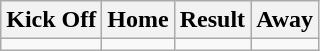<table class="wikitable" style="text-align: center">
<tr>
<th scope="col">Kick Off</th>
<th scope="col">Home</th>
<th scope="col">Result</th>
<th scope="col">Away</th>
</tr>
<tr>
<td></td>
<td></td>
<td></td>
<td></td>
</tr>
</table>
